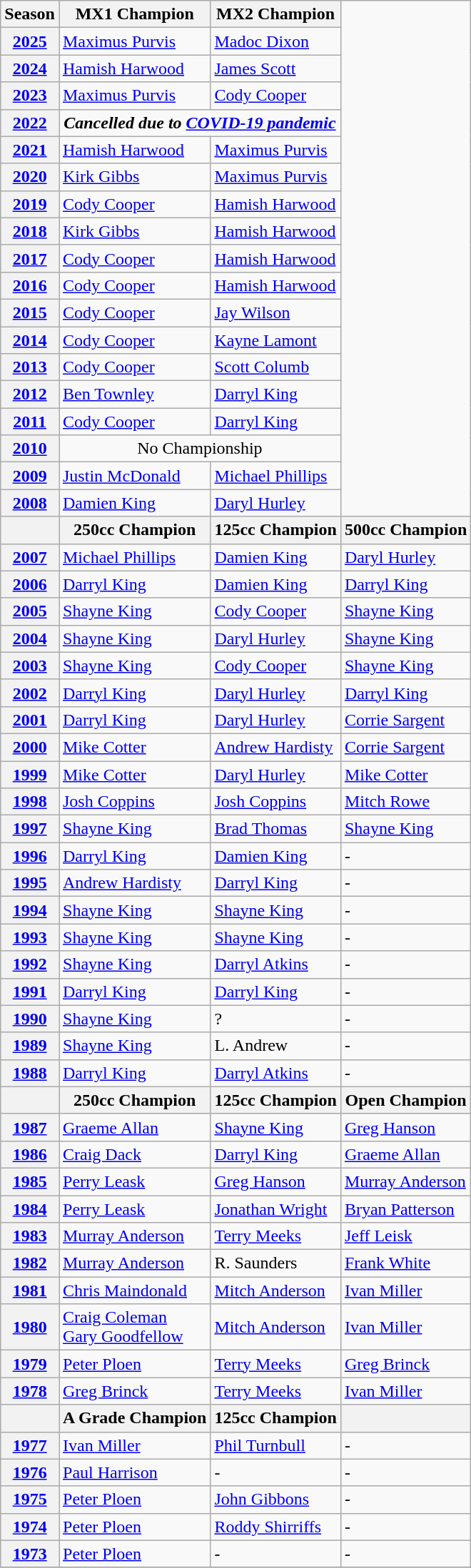<table class="wikitable">
<tr>
<th>Season</th>
<th>MX1 Champion</th>
<th>MX2 Champion</th>
</tr>
<tr>
<th><a href='#'>2025</a></th>
<td> <a href='#'>Maximus Purvis</a></td>
<td> <a href='#'>Madoc Dixon</a></td>
</tr>
<tr>
<th><a href='#'>2024</a></th>
<td> <a href='#'>Hamish Harwood</a></td>
<td> <a href='#'>James Scott</a></td>
</tr>
<tr>
<th><a href='#'>2023</a></th>
<td> <a href='#'>Maximus Purvis</a></td>
<td> <a href='#'>Cody Cooper</a></td>
</tr>
<tr>
<th><a href='#'>2022</a></th>
<td colspan=2 align=center><strong><em>Cancelled<strong> due to <a href='#'>COVID-19 pandemic</a><em></td>
</tr>
<tr>
<th><a href='#'>2021</a></th>
<td> <a href='#'>Hamish Harwood</a></td>
<td> <a href='#'>Maximus Purvis</a></td>
</tr>
<tr>
<th><a href='#'>2020</a></th>
<td> <a href='#'>Kirk Gibbs</a></td>
<td> <a href='#'>Maximus Purvis</a></td>
</tr>
<tr>
<th><a href='#'>2019</a></th>
<td> <a href='#'>Cody Cooper</a></td>
<td> <a href='#'>Hamish Harwood</a></td>
</tr>
<tr>
<th><a href='#'>2018</a></th>
<td> <a href='#'>Kirk Gibbs</a></td>
<td> <a href='#'>Hamish Harwood</a></td>
</tr>
<tr>
<th><a href='#'>2017</a></th>
<td> <a href='#'>Cody Cooper</a></td>
<td> <a href='#'>Hamish Harwood</a></td>
</tr>
<tr>
<th><a href='#'>2016</a></th>
<td> <a href='#'>Cody Cooper</a></td>
<td> <a href='#'>Hamish Harwood</a></td>
</tr>
<tr>
<th><a href='#'>2015</a></th>
<td> <a href='#'>Cody Cooper</a></td>
<td> <a href='#'>Jay Wilson</a></td>
</tr>
<tr>
<th><a href='#'>2014</a></th>
<td> <a href='#'>Cody Cooper</a></td>
<td> <a href='#'>Kayne Lamont</a></td>
</tr>
<tr>
<th><a href='#'>2013</a></th>
<td> <a href='#'>Cody Cooper</a></td>
<td> <a href='#'>Scott Columb</a></td>
</tr>
<tr>
<th><a href='#'>2012</a></th>
<td> <a href='#'>Ben Townley</a></td>
<td> <a href='#'>Darryl King</a></td>
</tr>
<tr>
<th><a href='#'>2011</a></th>
<td> <a href='#'>Cody Cooper</a></td>
<td> <a href='#'>Darryl King</a></td>
</tr>
<tr>
<th><a href='#'>2010</a></th>
<td colspan=2 align=center></em></strong>No Championship</strong></td>
</tr>
<tr>
<th><a href='#'>2009</a></th>
<td> <a href='#'>Justin McDonald</a></td>
<td> <a href='#'>Michael Phillips</a></td>
</tr>
<tr>
<th><a href='#'>2008</a></th>
<td> <a href='#'>Damien King</a></td>
<td> <a href='#'>Daryl Hurley</a></td>
</tr>
<tr>
<th></th>
<th>250cc Champion</th>
<th>125cc Champion</th>
<th>500cc Champion</th>
</tr>
<tr>
<th><a href='#'>2007</a></th>
<td> <a href='#'>Michael Phillips</a></td>
<td> <a href='#'>Damien King</a></td>
<td> <a href='#'>Daryl Hurley</a></td>
</tr>
<tr>
<th><a href='#'>2006</a></th>
<td> <a href='#'>Darryl King</a></td>
<td> <a href='#'>Damien King</a></td>
<td> <a href='#'>Darryl King</a></td>
</tr>
<tr>
<th><a href='#'>2005</a></th>
<td> <a href='#'>Shayne King</a></td>
<td> <a href='#'>Cody Cooper</a></td>
<td> <a href='#'>Shayne King</a></td>
</tr>
<tr>
<th><a href='#'>2004</a></th>
<td> <a href='#'>Shayne King</a></td>
<td> <a href='#'>Daryl Hurley</a></td>
<td> <a href='#'>Shayne King</a></td>
</tr>
<tr>
<th><a href='#'>2003</a></th>
<td> <a href='#'>Shayne King</a></td>
<td> <a href='#'>Cody Cooper</a></td>
<td> <a href='#'>Shayne King</a></td>
</tr>
<tr>
<th><a href='#'>2002</a></th>
<td> <a href='#'>Darryl King</a></td>
<td> <a href='#'>Daryl Hurley</a></td>
<td> <a href='#'>Darryl King</a></td>
</tr>
<tr>
<th><a href='#'>2001</a></th>
<td> <a href='#'>Darryl King</a></td>
<td> <a href='#'>Daryl Hurley</a></td>
<td> <a href='#'>Corrie Sargent</a></td>
</tr>
<tr>
<th><a href='#'>2000</a></th>
<td> <a href='#'>Mike Cotter</a></td>
<td> <a href='#'>Andrew Hardisty</a></td>
<td> <a href='#'>Corrie Sargent</a></td>
</tr>
<tr>
<th><a href='#'>1999</a></th>
<td> <a href='#'>Mike Cotter</a></td>
<td> <a href='#'>Daryl Hurley</a></td>
<td> <a href='#'>Mike Cotter</a></td>
</tr>
<tr>
<th><a href='#'>1998</a></th>
<td> <a href='#'>Josh Coppins</a></td>
<td> <a href='#'>Josh Coppins</a></td>
<td> <a href='#'>Mitch Rowe</a></td>
</tr>
<tr>
<th><a href='#'>1997</a></th>
<td> <a href='#'>Shayne King</a></td>
<td> <a href='#'>Brad Thomas</a></td>
<td> <a href='#'>Shayne King</a></td>
</tr>
<tr>
<th><a href='#'>1996</a></th>
<td> <a href='#'>Darryl King</a></td>
<td> <a href='#'>Damien King</a></td>
<td>-</td>
</tr>
<tr>
<th><a href='#'>1995</a></th>
<td> <a href='#'>Andrew Hardisty</a></td>
<td> <a href='#'>Darryl King</a></td>
<td>-</td>
</tr>
<tr>
<th><a href='#'>1994</a></th>
<td> <a href='#'>Shayne King</a></td>
<td> <a href='#'>Shayne King</a></td>
<td>-</td>
</tr>
<tr>
<th><a href='#'>1993</a></th>
<td> <a href='#'>Shayne King</a></td>
<td> <a href='#'>Shayne King</a></td>
<td>-</td>
</tr>
<tr>
<th><a href='#'>1992</a></th>
<td> <a href='#'>Shayne King</a></td>
<td> <a href='#'>Darryl Atkins</a></td>
<td>-</td>
</tr>
<tr>
<th><a href='#'>1991</a></th>
<td> <a href='#'>Darryl King</a></td>
<td> <a href='#'>Darryl King</a></td>
<td>-</td>
</tr>
<tr>
<th><a href='#'>1990</a></th>
<td> <a href='#'>Shayne King</a></td>
<td>?</td>
<td>-</td>
</tr>
<tr>
<th><a href='#'>1989</a></th>
<td> <a href='#'>Shayne King</a></td>
<td> L. Andrew</td>
<td>-</td>
</tr>
<tr>
<th><a href='#'>1988</a></th>
<td> <a href='#'>Darryl King</a></td>
<td> <a href='#'>Darryl Atkins</a></td>
<td>-</td>
</tr>
<tr>
<th></th>
<th>250cc Champion</th>
<th>125cc Champion</th>
<th>Open Champion</th>
</tr>
<tr>
<th><a href='#'>1987</a></th>
<td> <a href='#'>Graeme Allan</a></td>
<td> <a href='#'>Shayne King</a></td>
<td> <a href='#'>Greg Hanson</a></td>
</tr>
<tr>
<th><a href='#'>1986</a></th>
<td> <a href='#'>Craig Dack</a></td>
<td> <a href='#'>Darryl King</a></td>
<td> <a href='#'>Graeme Allan</a></td>
</tr>
<tr>
<th><a href='#'>1985</a></th>
<td> <a href='#'>Perry Leask</a></td>
<td> <a href='#'>Greg Hanson</a></td>
<td> <a href='#'>Murray Anderson</a></td>
</tr>
<tr>
<th><a href='#'>1984</a></th>
<td> <a href='#'>Perry Leask</a></td>
<td> <a href='#'>Jonathan Wright</a></td>
<td> <a href='#'>Bryan Patterson</a></td>
</tr>
<tr>
<th><a href='#'>1983</a></th>
<td> <a href='#'>Murray Anderson</a></td>
<td> <a href='#'>Terry Meeks</a></td>
<td> <a href='#'>Jeff Leisk</a></td>
</tr>
<tr>
<th><a href='#'>1982</a></th>
<td> <a href='#'>Murray Anderson</a></td>
<td> R. Saunders</td>
<td> <a href='#'>Frank White</a></td>
</tr>
<tr>
<th><a href='#'>1981</a></th>
<td> <a href='#'>Chris Maindonald</a></td>
<td> <a href='#'>Mitch Anderson</a></td>
<td> <a href='#'>Ivan Miller</a></td>
</tr>
<tr>
<th><a href='#'>1980</a></th>
<td> <a href='#'>Craig Coleman</a><br> <a href='#'>Gary Goodfellow</a></td>
<td> <a href='#'>Mitch Anderson</a></td>
<td> <a href='#'>Ivan Miller</a></td>
</tr>
<tr>
<th><a href='#'>1979</a></th>
<td> <a href='#'>Peter Ploen</a></td>
<td> <a href='#'>Terry Meeks</a></td>
<td> <a href='#'>Greg Brinck</a></td>
</tr>
<tr>
<th><a href='#'>1978</a></th>
<td> <a href='#'>Greg Brinck</a></td>
<td> <a href='#'>Terry Meeks</a></td>
<td> <a href='#'>Ivan Miller</a></td>
</tr>
<tr>
<th></th>
<th>A Grade Champion</th>
<th>125cc Champion</th>
<th></th>
</tr>
<tr>
<th><a href='#'>1977</a></th>
<td> <a href='#'>Ivan Miller</a></td>
<td> <a href='#'>Phil Turnbull</a></td>
<td>-</td>
</tr>
<tr>
<th><a href='#'>1976</a></th>
<td> <a href='#'>Paul Harrison</a></td>
<td>-</td>
<td>-</td>
</tr>
<tr>
<th><a href='#'>1975</a></th>
<td> <a href='#'>Peter Ploen</a></td>
<td> <a href='#'>John Gibbons</a></td>
<td>-</td>
</tr>
<tr>
<th><a href='#'>1974</a></th>
<td> <a href='#'>Peter Ploen</a></td>
<td> <a href='#'>Roddy Shirriffs</a></td>
<td>-</td>
</tr>
<tr>
<th><a href='#'>1973</a></th>
<td> <a href='#'>Peter Ploen</a></td>
<td>-</td>
<td>-</td>
</tr>
<tr>
</tr>
</table>
